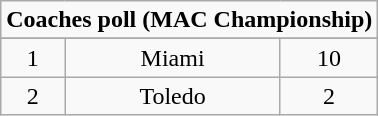<table class="wikitable">
<tr align="center">
<td align="center" Colspan="3"><strong>Coaches poll (MAC Championship)</strong></td>
</tr>
<tr align="center">
</tr>
<tr align="center">
<td>1</td>
<td>Miami</td>
<td>10</td>
</tr>
<tr align="center">
<td>2</td>
<td>Toledo</td>
<td>2</td>
</tr>
</table>
